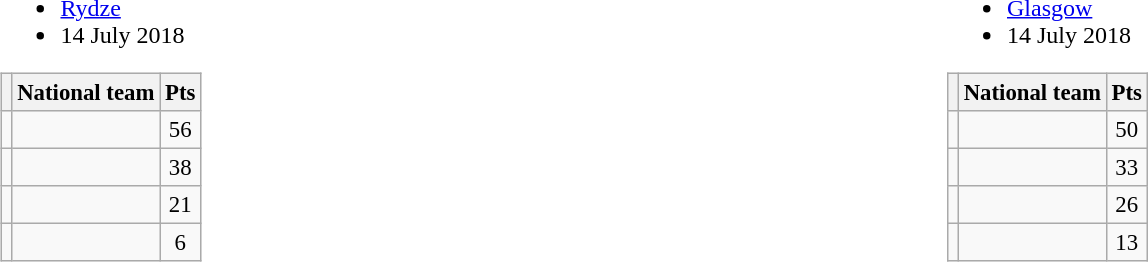<table width=100%>
<tr>
<td width=25%><br><ul><li> <a href='#'>Rydze</a></li><li>14 July 2018 </li></ul><table class=wikitable style="font-size: 95%">
<tr>
<th></th>
<th>National team</th>
<th>Pts</th>
</tr>
<tr align=center >
<td></td>
<td align=left></td>
<td>56</td>
</tr>
<tr align=center >
<td></td>
<td align=left></td>
<td>38</td>
</tr>
<tr align=center>
<td></td>
<td align=left></td>
<td>21</td>
</tr>
<tr align=center>
<td></td>
<td align=left></td>
<td>6</td>
</tr>
</table>
</td>
<td width=25%><br><ul><li> <a href='#'>Glasgow</a></li><li>14 July 2018 </li></ul><table class=wikitable style="font-size: 95%">
<tr>
<th></th>
<th>National team</th>
<th>Pts</th>
</tr>
<tr align=center >
<td></td>
<td align=left></td>
<td>50</td>
</tr>
<tr align=center>
<td></td>
<td align=left></td>
<td>33</td>
</tr>
<tr align=center>
<td></td>
<td align=left></td>
<td>26</td>
</tr>
<tr align=center>
<td></td>
<td align=left></td>
<td>13</td>
</tr>
</table>
</td>
</tr>
</table>
